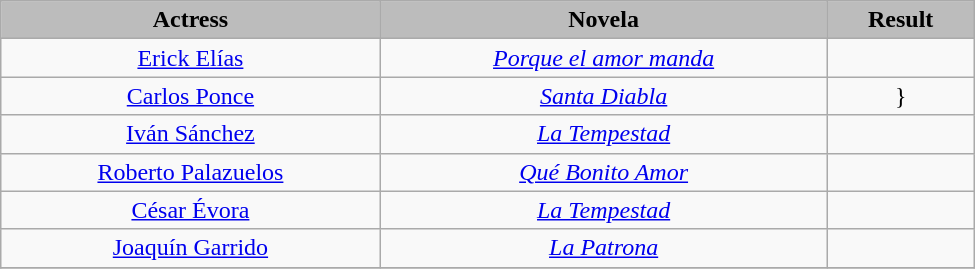<table class="wikitable" width=650px>
<tr style="text-align: center; top">
<th style="background:#bcbcbc;">Actress</th>
<th style="background:#bcbcbc;">Novela</th>
<th style="background:#bcbcbc;">Result</th>
</tr>
<tr style="text-align: center; top">
<td><a href='#'>Erick Elías</a></td>
<td><em><a href='#'>Porque el amor manda</a></em></td>
<td></td>
</tr>
<tr style="text-align: center; top">
<td><a href='#'>Carlos Ponce</a></td>
<td><em><a href='#'>Santa Diabla</a></em></td>
<td>}</td>
</tr>
<tr style="text-align: center; top">
<td><a href='#'>Iván Sánchez</a></td>
<td><em><a href='#'>La Tempestad</a></em></td>
<td></td>
</tr>
<tr style="text-align: center; top">
<td><a href='#'>Roberto Palazuelos</a></td>
<td><em><a href='#'>Qué Bonito Amor</a></em></td>
<td></td>
</tr>
<tr style="text-align: center; top">
<td><a href='#'>César Évora</a></td>
<td><em><a href='#'>La Tempestad</a></em></td>
<td></td>
</tr>
<tr style="text-align: center; top">
<td><a href='#'>Joaquín Garrido</a></td>
<td><em><a href='#'>La Patrona</a></em></td>
<td></td>
</tr>
<tr style="text-align: center; top">
</tr>
</table>
